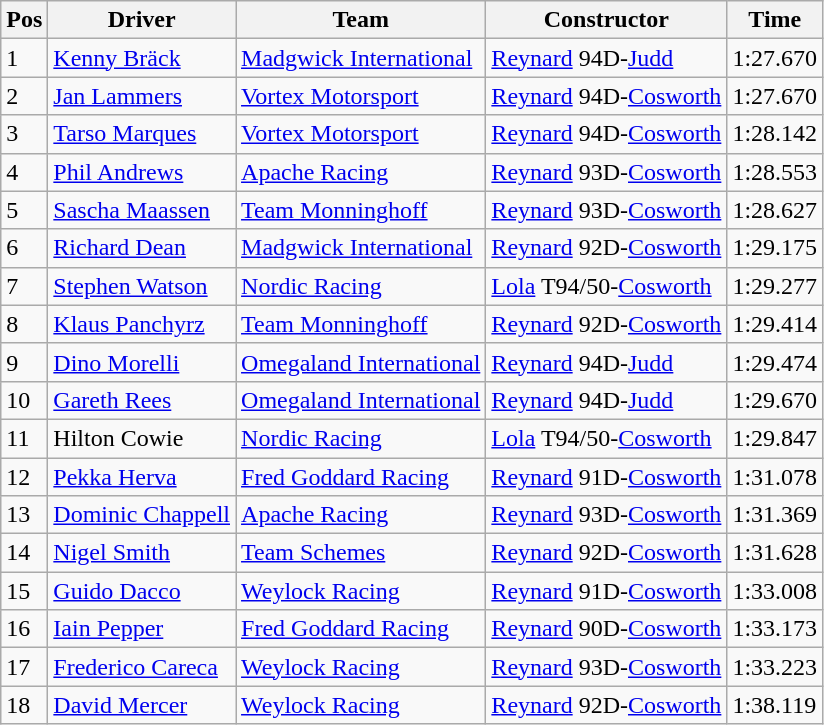<table class="wikitable">
<tr>
<th>Pos</th>
<th>Driver</th>
<th>Team</th>
<th>Constructor</th>
<th>Time</th>
</tr>
<tr>
<td>1</td>
<td> <a href='#'>Kenny Bräck</a></td>
<td><a href='#'>Madgwick International</a></td>
<td><a href='#'>Reynard</a> 94D-<a href='#'>Judd</a></td>
<td>1:27.670</td>
</tr>
<tr>
<td>2</td>
<td> <a href='#'>Jan Lammers</a></td>
<td><a href='#'>Vortex Motorsport</a></td>
<td><a href='#'>Reynard</a> 94D-<a href='#'>Cosworth</a></td>
<td>1:27.670</td>
</tr>
<tr>
<td>3</td>
<td> <a href='#'>Tarso Marques</a></td>
<td><a href='#'>Vortex Motorsport</a></td>
<td><a href='#'>Reynard</a> 94D-<a href='#'>Cosworth</a></td>
<td>1:28.142</td>
</tr>
<tr>
<td>4</td>
<td> <a href='#'>Phil Andrews</a></td>
<td><a href='#'>Apache Racing</a></td>
<td><a href='#'>Reynard</a> 93D-<a href='#'>Cosworth</a></td>
<td>1:28.553</td>
</tr>
<tr>
<td>5</td>
<td> <a href='#'>Sascha Maassen</a></td>
<td><a href='#'>Team Monninghoff</a></td>
<td><a href='#'>Reynard</a> 93D-<a href='#'>Cosworth</a></td>
<td>1:28.627</td>
</tr>
<tr>
<td>6</td>
<td> <a href='#'>Richard Dean</a></td>
<td><a href='#'>Madgwick International</a></td>
<td><a href='#'>Reynard</a> 92D-<a href='#'>Cosworth</a></td>
<td>1:29.175</td>
</tr>
<tr>
<td>7</td>
<td> <a href='#'>Stephen Watson</a></td>
<td><a href='#'>Nordic Racing</a></td>
<td><a href='#'>Lola</a> T94/50-<a href='#'>Cosworth</a></td>
<td>1:29.277</td>
</tr>
<tr>
<td>8</td>
<td> <a href='#'>Klaus Panchyrz</a></td>
<td><a href='#'>Team Monninghoff</a></td>
<td><a href='#'>Reynard</a> 92D-<a href='#'>Cosworth</a></td>
<td>1:29.414</td>
</tr>
<tr>
<td>9</td>
<td> <a href='#'>Dino Morelli</a></td>
<td><a href='#'>Omegaland International</a></td>
<td><a href='#'>Reynard</a> 94D-<a href='#'>Judd</a></td>
<td>1:29.474</td>
</tr>
<tr>
<td>10</td>
<td> <a href='#'>Gareth Rees</a></td>
<td><a href='#'>Omegaland International</a></td>
<td><a href='#'>Reynard</a> 94D-<a href='#'>Judd</a></td>
<td>1:29.670</td>
</tr>
<tr>
<td>11</td>
<td> Hilton Cowie</td>
<td><a href='#'>Nordic Racing</a></td>
<td><a href='#'>Lola</a> T94/50-<a href='#'>Cosworth</a></td>
<td>1:29.847</td>
</tr>
<tr>
<td>12</td>
<td> <a href='#'>Pekka Herva</a></td>
<td><a href='#'>Fred Goddard Racing</a></td>
<td><a href='#'>Reynard</a> 91D-<a href='#'>Cosworth</a></td>
<td>1:31.078</td>
</tr>
<tr>
<td>13</td>
<td> <a href='#'>Dominic Chappell</a></td>
<td><a href='#'>Apache Racing</a></td>
<td><a href='#'>Reynard</a> 93D-<a href='#'>Cosworth</a></td>
<td>1:31.369</td>
</tr>
<tr>
<td>14</td>
<td> <a href='#'>Nigel Smith</a></td>
<td><a href='#'>Team Schemes</a></td>
<td><a href='#'>Reynard</a> 92D-<a href='#'>Cosworth</a></td>
<td>1:31.628</td>
</tr>
<tr>
<td>15</td>
<td> <a href='#'>Guido Dacco</a></td>
<td><a href='#'>Weylock Racing</a></td>
<td><a href='#'>Reynard</a> 91D-<a href='#'>Cosworth</a></td>
<td>1:33.008</td>
</tr>
<tr>
<td>16</td>
<td> <a href='#'>Iain Pepper</a></td>
<td><a href='#'>Fred Goddard Racing</a></td>
<td><a href='#'>Reynard</a> 90D-<a href='#'>Cosworth</a></td>
<td>1:33.173</td>
</tr>
<tr>
<td>17</td>
<td> <a href='#'>Frederico Careca</a></td>
<td><a href='#'>Weylock Racing</a></td>
<td><a href='#'>Reynard</a> 93D-<a href='#'>Cosworth</a></td>
<td>1:33.223</td>
</tr>
<tr>
<td>18</td>
<td> <a href='#'>David Mercer</a></td>
<td><a href='#'>Weylock Racing</a></td>
<td><a href='#'>Reynard</a> 92D-<a href='#'>Cosworth</a></td>
<td>1:38.119</td>
</tr>
</table>
